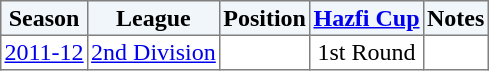<table border="1" cellpadding="2" style="border-collapse:collapse; text-align:center; font-size:normal;">
<tr style="background:#f0f6fa;">
<th>Season</th>
<th>League</th>
<th>Position</th>
<th><a href='#'>Hazfi Cup</a></th>
<th>Notes</th>
</tr>
<tr>
<td><a href='#'>2011-12</a></td>
<td><a href='#'>2nd Division</a></td>
<td></td>
<td>1st Round</td>
<td></td>
</tr>
</table>
